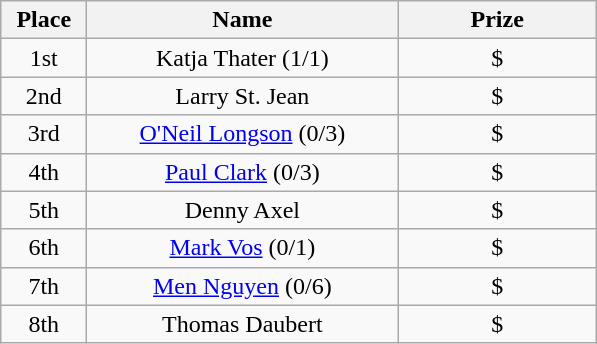<table class="wikitable" style="text-align:center">
<tr>
<th width="50">Place</th>
<th width="200">Name</th>
<th width="125">Prize</th>
</tr>
<tr>
<td>1st</td>
<td>Katja Thater (1/1)</td>
<td>$</td>
</tr>
<tr>
<td>2nd</td>
<td>Larry St. Jean</td>
<td>$</td>
</tr>
<tr>
<td>3rd</td>
<td><a href='#'>O'Neil Longson</a> (0/3)</td>
<td>$</td>
</tr>
<tr>
<td>4th</td>
<td><a href='#'>Paul Clark</a> (0/3)</td>
<td>$</td>
</tr>
<tr>
<td>5th</td>
<td>Denny Axel</td>
<td>$</td>
</tr>
<tr>
<td>6th</td>
<td><a href='#'>Mark Vos</a> (0/1)</td>
<td>$</td>
</tr>
<tr>
<td>7th</td>
<td><a href='#'>Men Nguyen</a> (0/6)</td>
<td>$</td>
</tr>
<tr>
<td>8th</td>
<td>Thomas Daubert</td>
<td>$</td>
</tr>
</table>
